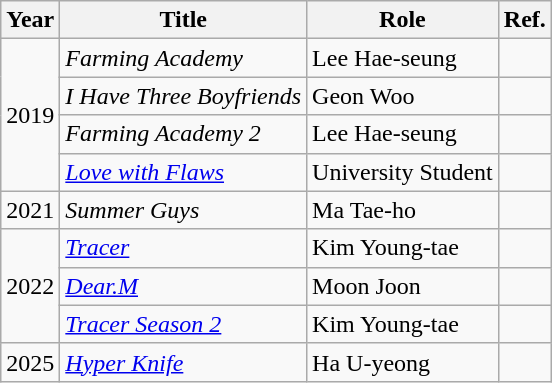<table class="wikitable">
<tr>
<th>Year</th>
<th>Title</th>
<th>Role</th>
<th>Ref.</th>
</tr>
<tr>
<td rowspan="4">2019</td>
<td><em>Farming Academy</em></td>
<td>Lee Hae-seung</td>
<td></td>
</tr>
<tr>
<td><em>I Have Three Boyfriends</em></td>
<td>Geon Woo</td>
<td></td>
</tr>
<tr>
<td><em>Farming Academy 2</em></td>
<td>Lee Hae-seung</td>
<td></td>
</tr>
<tr>
<td><em><a href='#'>Love with Flaws</a></em></td>
<td>University Student</td>
<td></td>
</tr>
<tr>
<td>2021</td>
<td><em>Summer Guys</em></td>
<td>Ma Tae-ho</td>
<td></td>
</tr>
<tr>
<td rowspan="3">2022</td>
<td><em><a href='#'>Tracer</a></em></td>
<td>Kim Young-tae</td>
<td></td>
</tr>
<tr>
<td><em><a href='#'>Dear.M</a></em></td>
<td>Moon Joon</td>
<td></td>
</tr>
<tr>
<td><em><a href='#'>Tracer Season 2</a></em></td>
<td>Kim Young-tae</td>
<td></td>
</tr>
<tr>
<td>2025</td>
<td><em><a href='#'>Hyper Knife</a></em></td>
<td>Ha U-yeong</td>
<td></td>
</tr>
</table>
